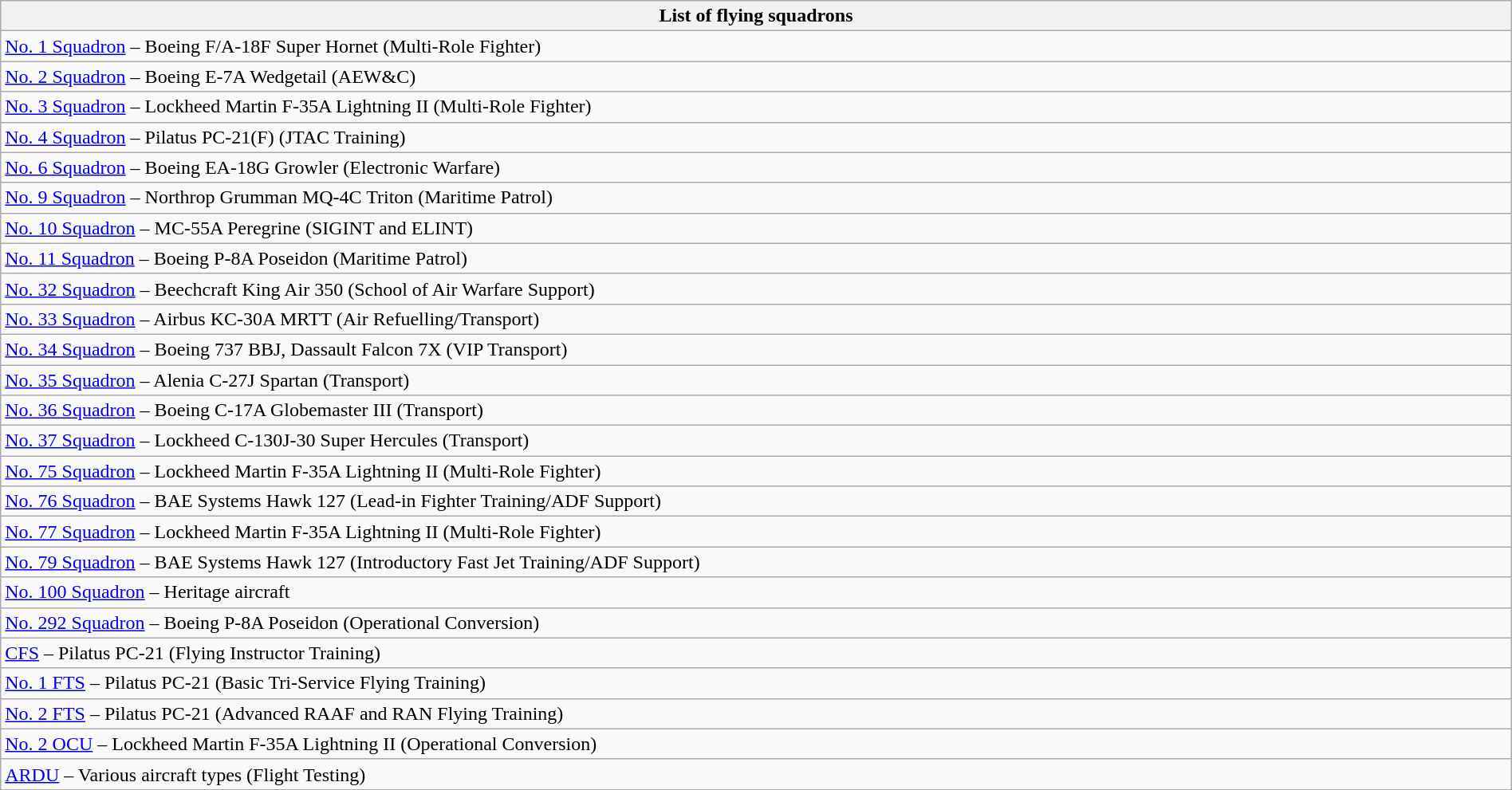<table class="wikitable collapsible collapsed" width="100%">
<tr>
<th>List of flying squadrons</th>
</tr>
<tr>
<td><a href='#'>No. 1 Squadron</a> – Boeing F/A-18F Super Hornet (Multi-Role Fighter)</td>
</tr>
<tr>
<td><a href='#'>No. 2 Squadron</a> – Boeing E-7A Wedgetail (AEW&C)</td>
</tr>
<tr>
<td><a href='#'>No. 3 Squadron</a> – Lockheed Martin F-35A Lightning II (Multi-Role Fighter)</td>
</tr>
<tr>
<td><a href='#'>No. 4 Squadron</a> – Pilatus PC-21(F) (JTAC Training)</td>
</tr>
<tr>
<td><a href='#'>No. 6 Squadron</a> – Boeing EA-18G Growler (Electronic Warfare)</td>
</tr>
<tr>
<td><a href='#'>No. 9 Squadron</a> – Northrop Grumman MQ-4C Triton (Maritime Patrol)</td>
</tr>
<tr>
<td><a href='#'>No. 10 Squadron</a> – MC-55A Peregrine (SIGINT and ELINT)</td>
</tr>
<tr>
<td><a href='#'>No. 11 Squadron</a> – Boeing P-8A Poseidon (Maritime Patrol)</td>
</tr>
<tr>
<td><a href='#'>No. 32 Squadron</a> – Beechcraft King Air 350 (School of Air Warfare Support)</td>
</tr>
<tr>
<td><a href='#'>No. 33 Squadron</a> – Airbus KC-30A MRTT (Air Refuelling/Transport)</td>
</tr>
<tr>
<td><a href='#'>No. 34 Squadron</a> – Boeing 737 BBJ, Dassault Falcon 7X (VIP Transport)</td>
</tr>
<tr>
<td><a href='#'>No. 35 Squadron</a> – Alenia C-27J Spartan (Transport)</td>
</tr>
<tr>
<td><a href='#'>No. 36 Squadron</a> – Boeing C-17A Globemaster III (Transport)</td>
</tr>
<tr>
<td><a href='#'>No. 37 Squadron</a> – Lockheed C-130J-30 Super Hercules (Transport)</td>
</tr>
<tr>
<td><a href='#'>No. 75 Squadron</a> – Lockheed Martin F-35A Lightning II (Multi-Role Fighter)</td>
</tr>
<tr>
<td><a href='#'>No. 76 Squadron</a> – BAE Systems Hawk 127 (Lead-in Fighter Training/ADF Support)</td>
</tr>
<tr>
<td><a href='#'>No. 77 Squadron</a> – Lockheed Martin F-35A Lightning II (Multi-Role Fighter)</td>
</tr>
<tr>
<td><a href='#'>No. 79 Squadron</a> – BAE Systems Hawk 127 (Introductory Fast Jet Training/ADF Support)</td>
</tr>
<tr>
<td><a href='#'>No. 100 Squadron</a> – Heritage aircraft</td>
</tr>
<tr>
<td><a href='#'>No. 292 Squadron</a> – Boeing P-8A Poseidon (Operational Conversion)</td>
</tr>
<tr>
<td><a href='#'>CFS</a> – Pilatus PC-21 (Flying Instructor Training)</td>
</tr>
<tr>
<td><a href='#'>No. 1 FTS</a> – Pilatus PC-21 (Basic Tri-Service Flying Training)</td>
</tr>
<tr>
<td><a href='#'>No. 2 FTS</a> – Pilatus PC-21 (Advanced RAAF and RAN Flying Training)</td>
</tr>
<tr>
<td><a href='#'>No. 2 OCU</a> – Lockheed Martin F-35A Lightning II (Operational Conversion)</td>
</tr>
<tr>
<td><a href='#'>ARDU</a> – Various aircraft types (Flight Testing)</td>
</tr>
</table>
